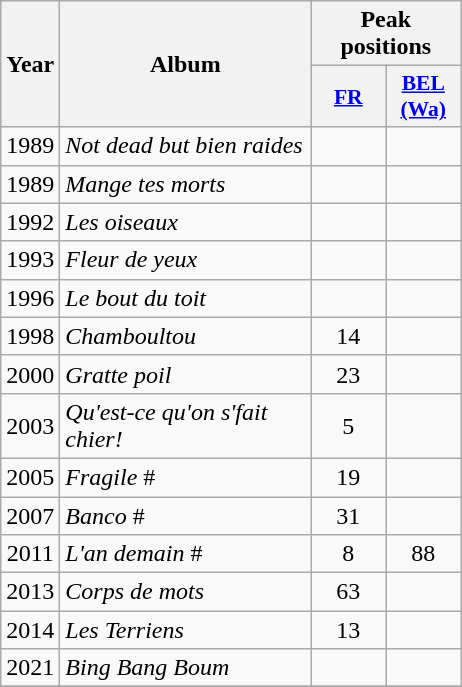<table class="wikitable">
<tr>
<th align="center" rowspan="2" width="10">Year</th>
<th align="center" rowspan="2" width="160">Album</th>
<th align="center" colspan="2" width="30">Peak positions</th>
</tr>
<tr>
<th scope="col" style="width:3em;font-size:90%;"><a href='#'>FR</a><br></th>
<th scope="col" style="width:3em;font-size:90%;"><a href='#'>BEL <br>(Wa)</a><br></th>
</tr>
<tr>
<td align="center" rowspan="1">1989</td>
<td><em>Not dead but bien raides</em></td>
<td align="center"></td>
<td align="center"></td>
</tr>
<tr>
<td align="center" rowspan="1">1989</td>
<td><em>Mange tes morts</em></td>
<td align="center"></td>
<td align="center"></td>
</tr>
<tr>
<td align="center" rowspan="1">1992</td>
<td><em>Les oiseaux</em></td>
<td align="center"></td>
<td align="center"></td>
</tr>
<tr>
<td align="center" rowspan="1">1993</td>
<td><em>Fleur de yeux</em></td>
<td align="center"></td>
<td align="center"></td>
</tr>
<tr>
<td align="center" rowspan="1">1996</td>
<td><em>Le bout du toit</em></td>
<td align="center"></td>
<td align="center"></td>
</tr>
<tr>
<td align="center" rowspan="1">1998</td>
<td><em>Chamboultou</em></td>
<td align="center">14</td>
<td align="center"></td>
</tr>
<tr>
<td align="center" rowspan="1">2000</td>
<td><em>Gratte poil</em></td>
<td align="center">23</td>
<td align="center"></td>
</tr>
<tr>
<td align="center" rowspan="1">2003</td>
<td><em>Qu'est-ce qu'on s'fait chier!</em></td>
<td align="center">5</td>
<td align="center"></td>
</tr>
<tr>
<td align="center" rowspan="1">2005</td>
<td><em>Fragile</em> #</td>
<td align="center">19</td>
<td align="center"></td>
</tr>
<tr>
<td align="center" rowspan="1">2007</td>
<td><em>Banco</em> #</td>
<td align="center">31</td>
<td align="center"></td>
</tr>
<tr>
<td align="center" rowspan="1">2011</td>
<td><em>L'an demain</em> #</td>
<td align="center">8</td>
<td align="center">88</td>
</tr>
<tr>
<td align="center" rowspan="1">2013</td>
<td><em>Corps de mots</em></td>
<td align="center">63</td>
<td align="center"></td>
</tr>
<tr>
<td align="center" rowspan="1">2014</td>
<td><em>Les Terriens</em></td>
<td align="center">13</td>
<td align="center"></td>
</tr>
<tr>
<td align="center" rowspan="1">2021</td>
<td><em>Bing Bang Boum</em></td>
<td align="center"></td>
<td align="center"></td>
</tr>
<tr>
</tr>
</table>
